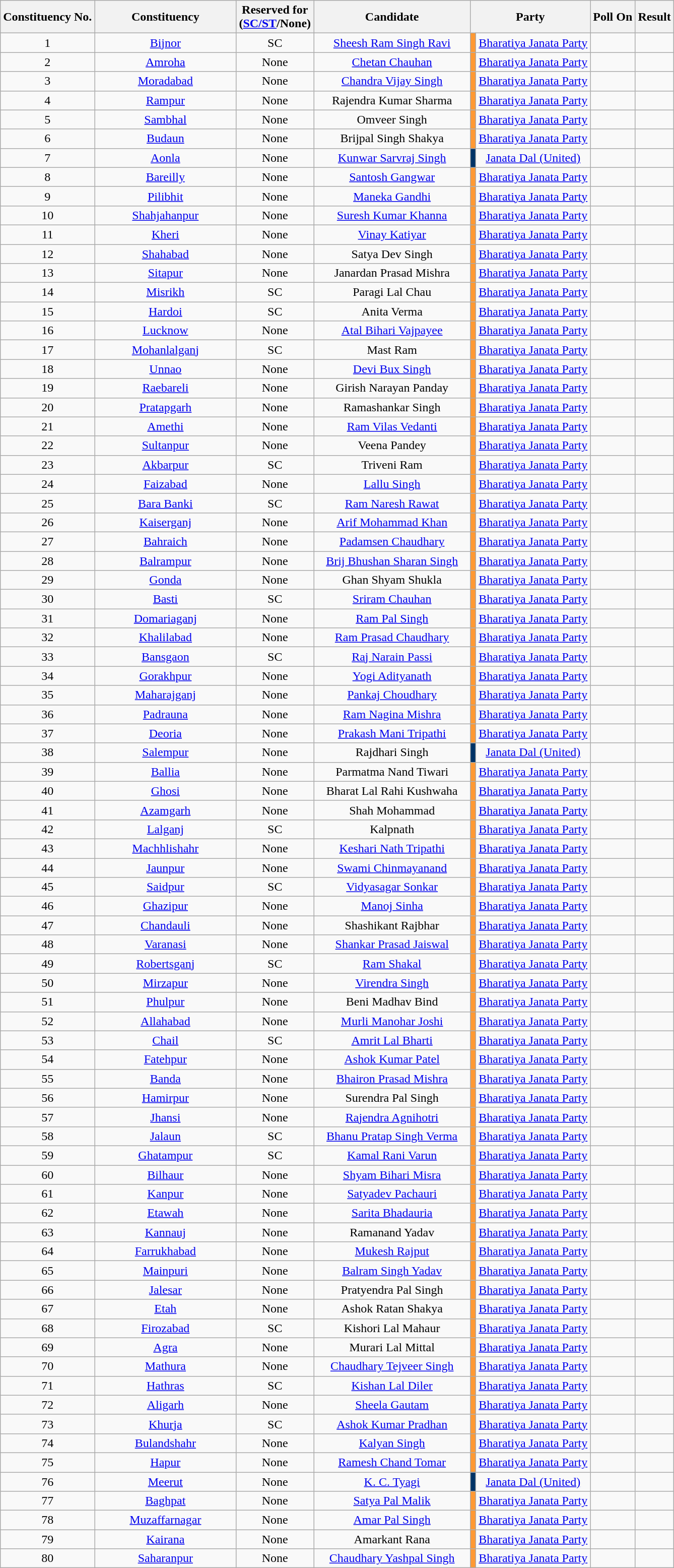<table class="wikitable sortable" style="text-align:center">
<tr>
<th>Constituency No.</th>
<th style="width:180px;">Constituency</th>
<th>Reserved for<br>(<a href='#'>SC/ST</a>/None)</th>
<th style="width:200px;">Candidate</th>
<th colspan="2">Party</th>
<th>Poll On</th>
<th>Result</th>
</tr>
<tr>
<td>1</td>
<td><a href='#'>Bijnor</a></td>
<td>SC</td>
<td><a href='#'>Sheesh Ram Singh Ravi</a></td>
<td bgcolor=#FF9933></td>
<td><a href='#'>Bharatiya Janata Party</a></td>
<td></td>
<td></td>
</tr>
<tr>
<td>2</td>
<td><a href='#'>Amroha</a></td>
<td>None</td>
<td><a href='#'>Chetan Chauhan</a></td>
<td bgcolor=#FF9933></td>
<td><a href='#'>Bharatiya Janata Party</a></td>
<td></td>
<td></td>
</tr>
<tr>
<td>3</td>
<td><a href='#'>Moradabad</a></td>
<td>None</td>
<td><a href='#'>Chandra Vijay Singh</a></td>
<td bgcolor=#FF9933></td>
<td><a href='#'>Bharatiya Janata Party</a></td>
<td></td>
<td></td>
</tr>
<tr>
<td>4</td>
<td><a href='#'>Rampur</a></td>
<td>None</td>
<td>Rajendra Kumar Sharma</td>
<td bgcolor=#FF9933></td>
<td><a href='#'>Bharatiya Janata Party</a></td>
<td></td>
<td></td>
</tr>
<tr>
<td>5</td>
<td><a href='#'>Sambhal</a></td>
<td>None</td>
<td>Omveer Singh</td>
<td bgcolor=#FF9933></td>
<td><a href='#'>Bharatiya Janata Party</a></td>
<td></td>
<td></td>
</tr>
<tr>
<td>6</td>
<td><a href='#'>Budaun</a></td>
<td>None</td>
<td>Brijpal Singh Shakya</td>
<td bgcolor=#FF9933></td>
<td><a href='#'>Bharatiya Janata Party</a></td>
<td></td>
<td></td>
</tr>
<tr>
<td>7</td>
<td><a href='#'>Aonla</a></td>
<td>None</td>
<td><a href='#'>Kunwar Sarvraj Singh</a></td>
<td bgcolor=#003366></td>
<td><a href='#'>Janata Dal (United)</a></td>
<td></td>
<td></td>
</tr>
<tr>
<td>8</td>
<td><a href='#'>Bareilly</a></td>
<td>None</td>
<td><a href='#'>Santosh Gangwar</a></td>
<td bgcolor=#FF9933></td>
<td><a href='#'>Bharatiya Janata Party</a></td>
<td></td>
<td></td>
</tr>
<tr>
<td>9</td>
<td><a href='#'>Pilibhit</a></td>
<td>None</td>
<td><a href='#'>Maneka Gandhi</a></td>
<td bgcolor=#FF9933></td>
<td><a href='#'>Bharatiya Janata Party</a></td>
<td></td>
<td></td>
</tr>
<tr>
<td>10</td>
<td><a href='#'>Shahjahanpur</a></td>
<td>None</td>
<td><a href='#'>Suresh Kumar Khanna</a></td>
<td bgcolor=#FF9933></td>
<td><a href='#'>Bharatiya Janata Party</a></td>
<td></td>
<td></td>
</tr>
<tr>
<td>11</td>
<td><a href='#'>Kheri</a></td>
<td>None</td>
<td><a href='#'>Vinay Katiyar</a></td>
<td bgcolor=#FF9933></td>
<td><a href='#'>Bharatiya Janata Party</a></td>
<td></td>
<td></td>
</tr>
<tr>
<td>12</td>
<td><a href='#'>Shahabad</a></td>
<td>None</td>
<td>Satya Dev Singh</td>
<td bgcolor=#FF9933></td>
<td><a href='#'>Bharatiya Janata Party</a></td>
<td></td>
<td></td>
</tr>
<tr>
<td>13</td>
<td><a href='#'>Sitapur</a></td>
<td>None</td>
<td>Janardan Prasad Mishra</td>
<td bgcolor=#FF9933></td>
<td><a href='#'>Bharatiya Janata Party</a></td>
<td></td>
<td></td>
</tr>
<tr>
<td>14</td>
<td><a href='#'>Misrikh</a></td>
<td>SC</td>
<td>Paragi Lal Chau</td>
<td bgcolor=#FF9933></td>
<td><a href='#'>Bharatiya Janata Party</a></td>
<td></td>
<td></td>
</tr>
<tr>
<td>15</td>
<td><a href='#'>Hardoi</a></td>
<td>SC</td>
<td>Anita Verma</td>
<td bgcolor=#FF9933></td>
<td><a href='#'>Bharatiya Janata Party</a></td>
<td></td>
<td></td>
</tr>
<tr>
<td>16</td>
<td><a href='#'>Lucknow</a></td>
<td>None</td>
<td><a href='#'>Atal Bihari Vajpayee</a></td>
<td bgcolor=#FF9933></td>
<td><a href='#'>Bharatiya Janata Party</a></td>
<td></td>
<td></td>
</tr>
<tr>
<td>17</td>
<td><a href='#'>Mohanlalganj</a></td>
<td>SC</td>
<td>Mast Ram</td>
<td bgcolor=#FF9933></td>
<td><a href='#'>Bharatiya Janata Party</a></td>
<td></td>
<td></td>
</tr>
<tr>
<td>18</td>
<td><a href='#'>Unnao</a></td>
<td>None</td>
<td><a href='#'>Devi Bux Singh</a></td>
<td bgcolor=#FF9933></td>
<td><a href='#'>Bharatiya Janata Party</a></td>
<td></td>
<td></td>
</tr>
<tr>
<td>19</td>
<td><a href='#'>Raebareli</a></td>
<td>None</td>
<td>Girish Narayan Panday</td>
<td bgcolor=#FF9933></td>
<td><a href='#'>Bharatiya Janata Party</a></td>
<td></td>
<td></td>
</tr>
<tr>
<td>20</td>
<td><a href='#'>Pratapgarh</a></td>
<td>None</td>
<td>Ramashankar Singh</td>
<td bgcolor=#FF9933></td>
<td><a href='#'>Bharatiya Janata Party</a></td>
<td></td>
<td></td>
</tr>
<tr>
<td>21</td>
<td><a href='#'>Amethi</a></td>
<td>None</td>
<td><a href='#'>Ram Vilas Vedanti</a></td>
<td bgcolor=#FF9933></td>
<td><a href='#'>Bharatiya Janata Party</a></td>
<td></td>
<td></td>
</tr>
<tr>
<td>22</td>
<td><a href='#'>Sultanpur</a></td>
<td>None</td>
<td>Veena Pandey</td>
<td bgcolor=#FF9933></td>
<td><a href='#'>Bharatiya Janata Party</a></td>
<td></td>
<td></td>
</tr>
<tr>
<td>23</td>
<td><a href='#'>Akbarpur</a></td>
<td>SC</td>
<td>Triveni Ram</td>
<td bgcolor=#FF9933></td>
<td><a href='#'>Bharatiya Janata Party</a></td>
<td></td>
<td></td>
</tr>
<tr>
<td>24</td>
<td><a href='#'>Faizabad</a></td>
<td>None</td>
<td><a href='#'>Lallu Singh</a></td>
<td bgcolor=#FF9933></td>
<td><a href='#'>Bharatiya Janata Party</a></td>
<td></td>
<td></td>
</tr>
<tr>
<td>25</td>
<td><a href='#'>Bara Banki</a></td>
<td>SC</td>
<td><a href='#'>Ram Naresh Rawat</a></td>
<td bgcolor=#FF9933></td>
<td><a href='#'>Bharatiya Janata Party</a></td>
<td></td>
<td></td>
</tr>
<tr>
<td>26</td>
<td><a href='#'>Kaiserganj</a></td>
<td>None</td>
<td><a href='#'>Arif Mohammad Khan</a></td>
<td bgcolor=#FF9933></td>
<td><a href='#'>Bharatiya Janata Party</a></td>
<td></td>
<td></td>
</tr>
<tr>
<td>27</td>
<td><a href='#'>Bahraich</a></td>
<td>None</td>
<td><a href='#'>Padamsen Chaudhary</a></td>
<td bgcolor=#FF9933></td>
<td><a href='#'>Bharatiya Janata Party</a></td>
<td></td>
<td></td>
</tr>
<tr>
<td>28</td>
<td><a href='#'>Balrampur</a></td>
<td>None</td>
<td><a href='#'>Brij Bhushan Sharan Singh</a></td>
<td bgcolor=#FF9933></td>
<td><a href='#'>Bharatiya Janata Party</a></td>
<td></td>
<td></td>
</tr>
<tr>
<td>29</td>
<td><a href='#'>Gonda</a></td>
<td>None</td>
<td>Ghan Shyam Shukla</td>
<td bgcolor=#FF9933></td>
<td><a href='#'>Bharatiya Janata Party</a></td>
<td></td>
<td></td>
</tr>
<tr>
<td>30</td>
<td><a href='#'>Basti</a></td>
<td>SC</td>
<td><a href='#'>Sriram Chauhan</a></td>
<td bgcolor=#FF9933></td>
<td><a href='#'>Bharatiya Janata Party</a></td>
<td></td>
<td></td>
</tr>
<tr>
<td>31</td>
<td><a href='#'>Domariaganj</a></td>
<td>None</td>
<td><a href='#'>Ram Pal Singh</a></td>
<td bgcolor=#FF9933></td>
<td><a href='#'>Bharatiya Janata Party</a></td>
<td></td>
<td></td>
</tr>
<tr>
<td>32</td>
<td><a href='#'>Khalilabad</a></td>
<td>None</td>
<td><a href='#'>Ram Prasad Chaudhary</a></td>
<td bgcolor=#FF9933></td>
<td><a href='#'>Bharatiya Janata Party</a></td>
<td></td>
<td></td>
</tr>
<tr>
<td>33</td>
<td><a href='#'>Bansgaon</a></td>
<td>SC</td>
<td><a href='#'>Raj Narain Passi</a></td>
<td bgcolor=#FF9933></td>
<td><a href='#'>Bharatiya Janata Party</a></td>
<td></td>
<td></td>
</tr>
<tr>
<td>34</td>
<td><a href='#'>Gorakhpur</a></td>
<td>None</td>
<td><a href='#'>Yogi Adityanath</a></td>
<td bgcolor=#FF9933></td>
<td><a href='#'>Bharatiya Janata Party</a></td>
<td></td>
<td></td>
</tr>
<tr>
<td>35</td>
<td><a href='#'>Maharajganj</a></td>
<td>None</td>
<td><a href='#'>Pankaj Choudhary</a></td>
<td bgcolor=#FF9933></td>
<td><a href='#'>Bharatiya Janata Party</a></td>
<td></td>
<td></td>
</tr>
<tr>
<td>36</td>
<td><a href='#'>Padrauna</a></td>
<td>None</td>
<td><a href='#'>Ram Nagina Mishra</a></td>
<td bgcolor=#FF9933></td>
<td><a href='#'>Bharatiya Janata Party</a></td>
<td></td>
<td></td>
</tr>
<tr>
<td>37</td>
<td><a href='#'>Deoria</a></td>
<td>None</td>
<td><a href='#'>Prakash Mani Tripathi</a></td>
<td bgcolor=#FF9933></td>
<td><a href='#'>Bharatiya Janata Party</a></td>
<td></td>
<td></td>
</tr>
<tr>
<td>38</td>
<td><a href='#'>Salempur</a></td>
<td>None</td>
<td>Rajdhari Singh</td>
<td bgcolor=#003366></td>
<td><a href='#'>Janata Dal (United)</a></td>
<td></td>
<td></td>
</tr>
<tr>
<td>39</td>
<td><a href='#'>Ballia</a></td>
<td>None</td>
<td>Parmatma Nand Tiwari</td>
<td bgcolor=#FF9933></td>
<td><a href='#'>Bharatiya Janata Party</a></td>
<td></td>
<td></td>
</tr>
<tr>
<td>40</td>
<td><a href='#'>Ghosi</a></td>
<td>None</td>
<td>Bharat Lal Rahi Kushwaha</td>
<td bgcolor=#FF9933></td>
<td><a href='#'>Bharatiya Janata Party</a></td>
<td></td>
<td></td>
</tr>
<tr>
<td>41</td>
<td><a href='#'>Azamgarh</a></td>
<td>None</td>
<td>Shah Mohammad</td>
<td bgcolor=#FF9933></td>
<td><a href='#'>Bharatiya Janata Party</a></td>
<td></td>
<td></td>
</tr>
<tr>
<td>42</td>
<td><a href='#'>Lalganj</a></td>
<td>SC</td>
<td>Kalpnath</td>
<td bgcolor=#FF9933></td>
<td><a href='#'>Bharatiya Janata Party</a></td>
<td></td>
<td></td>
</tr>
<tr>
<td>43</td>
<td><a href='#'>Machhlishahr</a></td>
<td>None</td>
<td><a href='#'>Keshari Nath Tripathi</a></td>
<td bgcolor=#FF9933></td>
<td><a href='#'>Bharatiya Janata Party</a></td>
<td></td>
<td></td>
</tr>
<tr>
<td>44</td>
<td><a href='#'>Jaunpur</a></td>
<td>None</td>
<td><a href='#'>Swami Chinmayanand</a></td>
<td bgcolor=#FF9933></td>
<td><a href='#'>Bharatiya Janata Party</a></td>
<td></td>
<td></td>
</tr>
<tr>
<td>45</td>
<td><a href='#'>Saidpur</a></td>
<td>SC</td>
<td><a href='#'>Vidyasagar Sonkar</a></td>
<td bgcolor=#FF9933></td>
<td><a href='#'>Bharatiya Janata Party</a></td>
<td></td>
<td></td>
</tr>
<tr>
<td>46</td>
<td><a href='#'>Ghazipur</a></td>
<td>None</td>
<td><a href='#'>Manoj Sinha</a></td>
<td bgcolor=#FF9933></td>
<td><a href='#'>Bharatiya Janata Party</a></td>
<td></td>
<td></td>
</tr>
<tr>
<td>47</td>
<td><a href='#'>Chandauli</a></td>
<td>None</td>
<td>Shashikant Rajbhar</td>
<td bgcolor=#FF9933></td>
<td><a href='#'>Bharatiya Janata Party</a></td>
<td></td>
<td></td>
</tr>
<tr>
<td>48</td>
<td><a href='#'>Varanasi</a></td>
<td>None</td>
<td><a href='#'>Shankar Prasad Jaiswal</a></td>
<td bgcolor=#FF9933></td>
<td><a href='#'>Bharatiya Janata Party</a></td>
<td></td>
<td></td>
</tr>
<tr>
<td>49</td>
<td><a href='#'>Robertsganj</a></td>
<td>SC</td>
<td><a href='#'>Ram Shakal</a></td>
<td bgcolor=#FF9933></td>
<td><a href='#'>Bharatiya Janata Party</a></td>
<td></td>
<td></td>
</tr>
<tr>
<td>50</td>
<td><a href='#'>Mirzapur</a></td>
<td>None</td>
<td><a href='#'>Virendra Singh</a></td>
<td bgcolor=#FF9933></td>
<td><a href='#'>Bharatiya Janata Party</a></td>
<td></td>
<td></td>
</tr>
<tr>
<td>51</td>
<td><a href='#'>Phulpur</a></td>
<td>None</td>
<td>Beni Madhav Bind</td>
<td bgcolor=#FF9933></td>
<td><a href='#'>Bharatiya Janata Party</a></td>
<td></td>
<td></td>
</tr>
<tr>
<td>52</td>
<td><a href='#'>Allahabad</a></td>
<td>None</td>
<td><a href='#'>Murli Manohar Joshi</a></td>
<td bgcolor=#FF9933></td>
<td><a href='#'>Bharatiya Janata Party</a></td>
<td></td>
<td></td>
</tr>
<tr>
<td>53</td>
<td><a href='#'>Chail</a></td>
<td>SC</td>
<td><a href='#'>Amrit Lal Bharti</a></td>
<td bgcolor=#FF9933></td>
<td><a href='#'>Bharatiya Janata Party</a></td>
<td></td>
<td></td>
</tr>
<tr>
<td>54</td>
<td><a href='#'>Fatehpur</a></td>
<td>None</td>
<td><a href='#'>Ashok Kumar Patel</a></td>
<td bgcolor=#FF9933></td>
<td><a href='#'>Bharatiya Janata Party</a></td>
<td></td>
<td></td>
</tr>
<tr>
<td>55</td>
<td><a href='#'>Banda</a></td>
<td>None</td>
<td><a href='#'>Bhairon Prasad Mishra</a></td>
<td bgcolor=#FF9933></td>
<td><a href='#'>Bharatiya Janata Party</a></td>
<td></td>
<td></td>
</tr>
<tr>
<td>56</td>
<td><a href='#'>Hamirpur</a></td>
<td>None</td>
<td>Surendra Pal Singh</td>
<td bgcolor=#FF9933></td>
<td><a href='#'>Bharatiya Janata Party</a></td>
<td></td>
<td></td>
</tr>
<tr>
<td>57</td>
<td><a href='#'>Jhansi</a></td>
<td>None</td>
<td><a href='#'>Rajendra Agnihotri</a></td>
<td bgcolor=#FF9933></td>
<td><a href='#'>Bharatiya Janata Party</a></td>
<td></td>
<td></td>
</tr>
<tr>
<td>58</td>
<td><a href='#'>Jalaun</a></td>
<td>SC</td>
<td><a href='#'>Bhanu Pratap Singh Verma</a></td>
<td bgcolor=#FF9933></td>
<td><a href='#'>Bharatiya Janata Party</a></td>
<td></td>
<td></td>
</tr>
<tr>
<td>59</td>
<td><a href='#'>Ghatampur</a></td>
<td>SC</td>
<td><a href='#'>Kamal Rani Varun</a></td>
<td bgcolor=#FF9933></td>
<td><a href='#'>Bharatiya Janata Party</a></td>
<td></td>
<td></td>
</tr>
<tr>
<td>60</td>
<td><a href='#'>Bilhaur</a></td>
<td>None</td>
<td><a href='#'>Shyam Bihari Misra</a></td>
<td bgcolor=#FF9933></td>
<td><a href='#'>Bharatiya Janata Party</a></td>
<td></td>
<td></td>
</tr>
<tr>
<td>61</td>
<td><a href='#'>Kanpur</a></td>
<td>None</td>
<td><a href='#'>Satyadev Pachauri</a></td>
<td bgcolor=#FF9933></td>
<td><a href='#'>Bharatiya Janata Party</a></td>
<td></td>
<td></td>
</tr>
<tr>
<td>62</td>
<td><a href='#'>Etawah</a></td>
<td>None</td>
<td><a href='#'>Sarita Bhadauria</a></td>
<td bgcolor=#FF9933></td>
<td><a href='#'>Bharatiya Janata Party</a></td>
<td></td>
<td></td>
</tr>
<tr>
<td>63</td>
<td><a href='#'>Kannauj</a></td>
<td>None</td>
<td>Ramanand Yadav</td>
<td bgcolor=#FF9933></td>
<td><a href='#'>Bharatiya Janata Party</a></td>
<td></td>
<td></td>
</tr>
<tr>
<td>64</td>
<td><a href='#'>Farrukhabad</a></td>
<td>None</td>
<td><a href='#'>Mukesh Rajput</a></td>
<td bgcolor=#FF9933></td>
<td><a href='#'>Bharatiya Janata Party</a></td>
<td></td>
<td></td>
</tr>
<tr>
<td>65</td>
<td><a href='#'>Mainpuri</a></td>
<td>None</td>
<td><a href='#'>Balram Singh Yadav</a></td>
<td bgcolor=#FF9933></td>
<td><a href='#'>Bharatiya Janata Party</a></td>
<td></td>
<td></td>
</tr>
<tr>
<td>66</td>
<td><a href='#'>Jalesar</a></td>
<td>None</td>
<td>Pratyendra Pal Singh</td>
<td bgcolor=#FF9933></td>
<td><a href='#'>Bharatiya Janata Party</a></td>
<td></td>
<td></td>
</tr>
<tr>
<td>67</td>
<td><a href='#'>Etah</a></td>
<td>None</td>
<td>Ashok Ratan Shakya</td>
<td bgcolor=#FF9933></td>
<td><a href='#'>Bharatiya Janata Party</a></td>
<td></td>
<td></td>
</tr>
<tr>
<td>68</td>
<td><a href='#'>Firozabad</a></td>
<td>SC</td>
<td>Kishori Lal Mahaur</td>
<td bgcolor=#FF9933></td>
<td><a href='#'>Bharatiya Janata Party</a></td>
<td></td>
<td></td>
</tr>
<tr>
<td>69</td>
<td><a href='#'>Agra</a></td>
<td>None</td>
<td>Murari Lal Mittal</td>
<td bgcolor=#FF9933></td>
<td><a href='#'>Bharatiya Janata Party</a></td>
<td></td>
<td></td>
</tr>
<tr>
<td>70</td>
<td><a href='#'>Mathura</a></td>
<td>None</td>
<td><a href='#'>Chaudhary Tejveer Singh</a></td>
<td bgcolor=#FF9933></td>
<td><a href='#'>Bharatiya Janata Party</a></td>
<td></td>
<td></td>
</tr>
<tr>
<td>71</td>
<td><a href='#'>Hathras</a></td>
<td>SC</td>
<td><a href='#'>Kishan Lal Diler</a></td>
<td bgcolor=#FF9933></td>
<td><a href='#'>Bharatiya Janata Party</a></td>
<td></td>
<td></td>
</tr>
<tr>
<td>72</td>
<td><a href='#'>Aligarh</a></td>
<td>None</td>
<td><a href='#'>Sheela Gautam</a></td>
<td bgcolor=#FF9933></td>
<td><a href='#'>Bharatiya Janata Party</a></td>
<td></td>
<td></td>
</tr>
<tr>
<td>73</td>
<td><a href='#'>Khurja</a></td>
<td>SC</td>
<td><a href='#'>Ashok Kumar Pradhan</a></td>
<td bgcolor=#FF9933></td>
<td><a href='#'>Bharatiya Janata Party</a></td>
<td></td>
<td></td>
</tr>
<tr>
<td>74</td>
<td><a href='#'>Bulandshahr</a></td>
<td>None</td>
<td><a href='#'>Kalyan Singh</a></td>
<td bgcolor=#FF9933></td>
<td><a href='#'>Bharatiya Janata Party</a></td>
<td></td>
<td></td>
</tr>
<tr>
<td>75</td>
<td><a href='#'>Hapur</a></td>
<td>None</td>
<td><a href='#'>Ramesh Chand Tomar</a></td>
<td bgcolor=#FF9933></td>
<td><a href='#'>Bharatiya Janata Party</a></td>
<td></td>
<td></td>
</tr>
<tr>
<td>76</td>
<td><a href='#'>Meerut</a></td>
<td>None</td>
<td><a href='#'>K. C. Tyagi</a></td>
<td bgcolor=#003366></td>
<td><a href='#'>Janata Dal (United)</a></td>
<td></td>
<td></td>
</tr>
<tr>
<td>77</td>
<td><a href='#'>Baghpat</a></td>
<td>None</td>
<td><a href='#'>Satya Pal Malik</a></td>
<td bgcolor=#FF9933></td>
<td><a href='#'>Bharatiya Janata Party</a></td>
<td></td>
<td></td>
</tr>
<tr>
<td>78</td>
<td><a href='#'>Muzaffarnagar</a></td>
<td>None</td>
<td><a href='#'>Amar Pal Singh</a></td>
<td bgcolor=#FF9933></td>
<td><a href='#'>Bharatiya Janata Party</a></td>
<td></td>
<td></td>
</tr>
<tr>
<td>79</td>
<td><a href='#'>Kairana</a></td>
<td>None</td>
<td>Amarkant Rana</td>
<td bgcolor=#FF9933></td>
<td><a href='#'>Bharatiya Janata Party</a></td>
<td></td>
<td></td>
</tr>
<tr>
<td>80</td>
<td><a href='#'>Saharanpur</a></td>
<td>None</td>
<td><a href='#'>Chaudhary Yashpal Singh</a></td>
<td bgcolor=#FF9933></td>
<td><a href='#'>Bharatiya Janata Party</a></td>
<td></td>
<td></td>
</tr>
</table>
